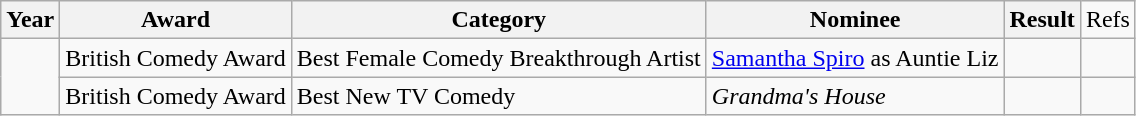<table class="wikitable">
<tr>
<th>Year</th>
<th>Award</th>
<th>Category</th>
<th>Nominee</th>
<th>Result</th>
<td>Refs</td>
</tr>
<tr>
<td rowspan="2"></td>
<td>British Comedy Award</td>
<td>Best Female Comedy Breakthrough Artist</td>
<td><a href='#'>Samantha Spiro</a> as Auntie Liz</td>
<td></td>
<td style="text-align:center;"></td>
</tr>
<tr>
<td>British Comedy Award</td>
<td>Best New TV Comedy</td>
<td><em>Grandma's House</em></td>
<td></td>
<td style="text-align:center;"></td>
</tr>
</table>
